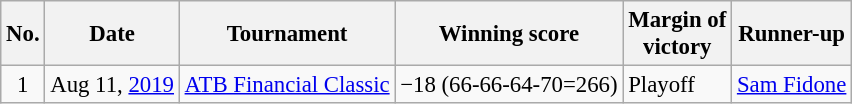<table class="wikitable" style="font-size:95%;">
<tr>
<th>No.</th>
<th>Date</th>
<th>Tournament</th>
<th>Winning score</th>
<th>Margin of<br>victory</th>
<th>Runner-up</th>
</tr>
<tr>
<td align=center>1</td>
<td align=right>Aug 11, <a href='#'>2019</a></td>
<td><a href='#'>ATB Financial Classic</a></td>
<td>−18 (66-66-64-70=266)</td>
<td>Playoff</td>
<td> <a href='#'>Sam Fidone</a></td>
</tr>
</table>
